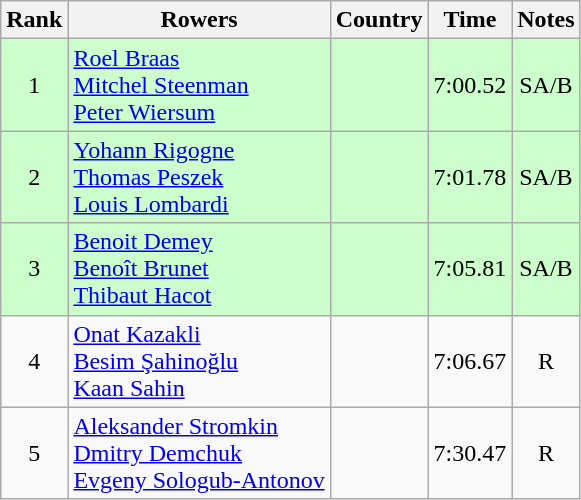<table class="wikitable" style="text-align:center">
<tr>
<th>Rank</th>
<th>Rowers</th>
<th>Country</th>
<th>Time</th>
<th>Notes</th>
</tr>
<tr bgcolor=ccffcc>
<td>1</td>
<td align="left"><a href='#'>Roel Braas</a><br><a href='#'>Mitchel Steenman</a><br><a href='#'>Peter Wiersum</a></td>
<td align="left"></td>
<td>7:00.52</td>
<td>SA/B</td>
</tr>
<tr bgcolor=ccffcc>
<td>2</td>
<td align="left"><a href='#'>Yohann Rigogne</a><br><a href='#'>Thomas Peszek</a><br><a href='#'>Louis Lombardi</a></td>
<td align="left"></td>
<td>7:01.78</td>
<td>SA/B</td>
</tr>
<tr bgcolor=ccffcc>
<td>3</td>
<td align="left"><a href='#'>Benoit Demey</a><br><a href='#'>Benoît Brunet</a><br><a href='#'>Thibaut Hacot</a></td>
<td align="left"></td>
<td>7:05.81</td>
<td>SA/B</td>
</tr>
<tr>
<td>4</td>
<td align="left"><a href='#'>Onat Kazakli</a><br><a href='#'>Besim Şahinoğlu</a><br><a href='#'>Kaan Sahin</a></td>
<td align="left"></td>
<td>7:06.67</td>
<td>R</td>
</tr>
<tr>
<td>5</td>
<td align="left"><a href='#'>Aleksander Stromkin</a><br><a href='#'>Dmitry Demchuk</a><br><a href='#'>Evgeny Sologub-Antonov</a></td>
<td align="left"></td>
<td>7:30.47</td>
<td>R</td>
</tr>
</table>
